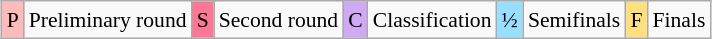<table class="wikitable" style="margin:0.5em auto; font-size:90%; line-height:1.25em; text-align:center;">
<tr>
<td bgcolor="#FFBBBB" align=center>P</td>
<td>Preliminary round</td>
<td bgcolor="#FA7894" align=center>S</td>
<td>Second round</td>
<td bgcolor="#D0A9F5" align=center>C</td>
<td>Classification</td>
<td bgcolor="#97DEFF" align=center>½</td>
<td>Semifinals</td>
<td bgcolor="#FFDF80" align=center>F</td>
<td>Finals</td>
</tr>
</table>
